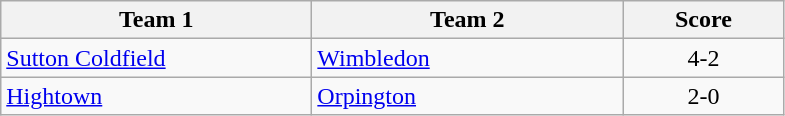<table class="wikitable" style="font-size: 100%">
<tr>
<th width=200>Team 1</th>
<th width=200>Team 2</th>
<th width=100>Score</th>
</tr>
<tr>
<td><a href='#'>Sutton Coldfield</a></td>
<td><a href='#'>Wimbledon</a></td>
<td align=center>4-2</td>
</tr>
<tr>
<td><a href='#'>Hightown</a></td>
<td><a href='#'>Orpington</a></td>
<td align=center>2-0</td>
</tr>
</table>
